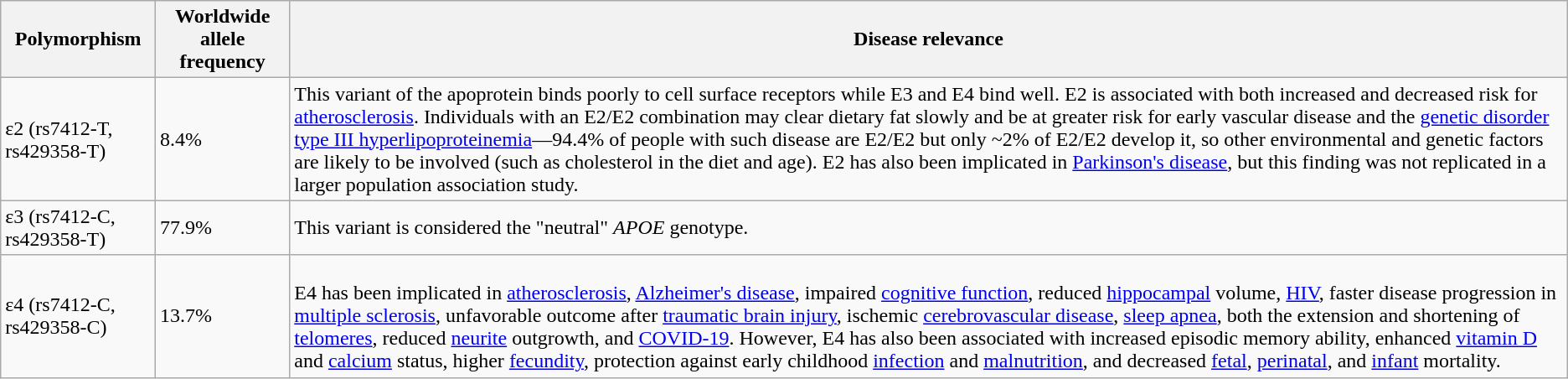<table class="wikitable">
<tr>
<th>Polymorphism</th>
<th>Worldwide allele frequency</th>
<th>Disease relevance</th>
</tr>
<tr>
<td>ε2 (rs7412-T, rs429358-T)</td>
<td>8.4%</td>
<td>This variant of the apoprotein binds poorly to cell surface receptors while E3 and E4 bind well. E2 is associated with both increased and decreased risk for <a href='#'>atherosclerosis</a>. Individuals with an E2/E2 combination may clear dietary fat slowly and be at greater risk for early vascular disease and the <a href='#'>genetic disorder</a> <a href='#'>type III hyperlipoproteinemia</a>—94.4% of people with such disease are E2/E2 but only ~2% of E2/E2 develop it, so other environmental and genetic factors are likely to be involved (such as cholesterol in the diet and age). E2 has also been implicated in <a href='#'>Parkinson's disease</a>, but this finding was not replicated in a larger population association study.</td>
</tr>
<tr>
<td>ε3 (rs7412-C, rs429358-T)</td>
<td>77.9%</td>
<td>This variant is considered the "neutral" <em>APOE</em> genotype.</td>
</tr>
<tr>
<td>ε4 (rs7412-C, rs429358-C)</td>
<td>13.7%</td>
<td><br>E4 has been implicated in <a href='#'>atherosclerosis</a>, <a href='#'>Alzheimer's disease</a>, impaired <a href='#'>cognitive function</a>, reduced <a href='#'>hippocampal</a> volume, <a href='#'>HIV</a>, faster disease progression in <a href='#'>multiple sclerosis</a>, unfavorable outcome after <a href='#'>traumatic brain injury</a>, ischemic <a href='#'>cerebrovascular disease</a>, <a href='#'>sleep apnea</a>, both the extension and shortening of <a href='#'>telomeres</a>, reduced <a href='#'>neurite</a> outgrowth, and <a href='#'>COVID-19</a>. However, E4 has also been associated with increased episodic memory ability, enhanced <a href='#'>vitamin D</a> and <a href='#'>calcium</a> status, higher <a href='#'>fecundity</a>, protection against early childhood <a href='#'>infection</a> and <a href='#'>malnutrition</a>, and decreased <a href='#'>fetal</a>, <a href='#'>perinatal</a>, and <a href='#'>infant</a> mortality.</td>
</tr>
</table>
